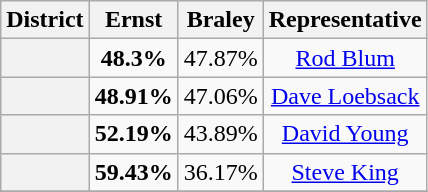<table class=wikitable>
<tr>
<th>District</th>
<th>Ernst</th>
<th>Braley</th>
<th>Representative</th>
</tr>
<tr align=center>
<th></th>
<td><strong>48.3%</strong></td>
<td>47.87%</td>
<td><a href='#'>Rod Blum</a></td>
</tr>
<tr align=center>
<th></th>
<td><strong>48.91%</strong></td>
<td>47.06%</td>
<td><a href='#'>Dave Loebsack</a></td>
</tr>
<tr align=center>
<th></th>
<td><strong>52.19%</strong></td>
<td>43.89%</td>
<td><a href='#'>David Young</a></td>
</tr>
<tr align=center>
<th></th>
<td><strong>59.43%</strong></td>
<td>36.17%</td>
<td><a href='#'>Steve King</a></td>
</tr>
<tr align=center>
</tr>
</table>
